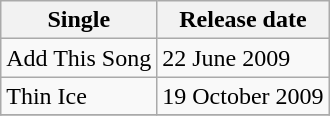<table class="wikitable">
<tr>
<th align="center">Single</th>
<th align="center">Release date</th>
</tr>
<tr>
<td>Add This Song</td>
<td>22 June 2009</td>
</tr>
<tr>
<td>Thin Ice</td>
<td>19 October 2009</td>
</tr>
<tr>
</tr>
</table>
